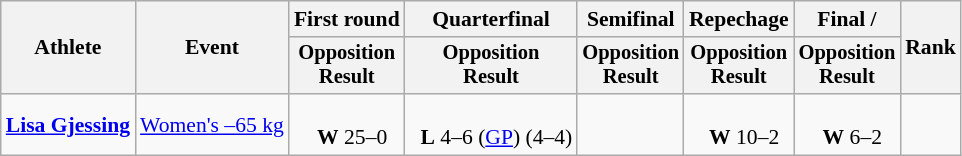<table class="wikitable" style="font-size:90%;">
<tr>
<th rowspan=2>Athlete</th>
<th rowspan=2>Event</th>
<th>First round</th>
<th>Quarterfinal</th>
<th>Semifinal</th>
<th>Repechage</th>
<th>Final / </th>
<th rowspan="2">Rank</th>
</tr>
<tr style="font-size:95%">
<th>Opposition<br>Result</th>
<th>Opposition<br>Result</th>
<th>Opposition<br>Result</th>
<th>Opposition<br>Result</th>
<th>Opposition<br>Result</th>
</tr>
<tr align=center>
<td align=left><strong><a href='#'>Lisa Gjessing</a></strong></td>
<td align=left><a href='#'>Women's –65 kg</a></td>
<td><br>  <strong>W</strong> 25–0</td>
<td><br>  <strong>L</strong> 4–6 (<a href='#'>GP</a>) (4–4)</td>
<td></td>
<td><br>  <strong>W</strong> 10–2</td>
<td><br>  <strong>W</strong> 6–2</td>
<td></td>
</tr>
</table>
